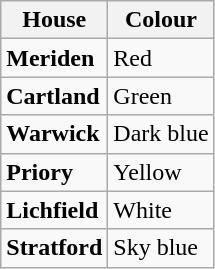<table class="wikitable">
<tr>
<th>House</th>
<th>Colour</th>
</tr>
<tr>
<td><strong>Meriden</strong></td>
<td>Red</td>
</tr>
<tr>
<td><strong>Cartland</strong></td>
<td>Green</td>
</tr>
<tr>
<td><strong>Warwick</strong></td>
<td>Dark blue</td>
</tr>
<tr>
<td><strong>Priory</strong></td>
<td>Yellow</td>
</tr>
<tr>
<td><strong>Lichfield</strong></td>
<td>White</td>
</tr>
<tr>
<td><strong>Stratford</strong></td>
<td>Sky blue</td>
</tr>
</table>
